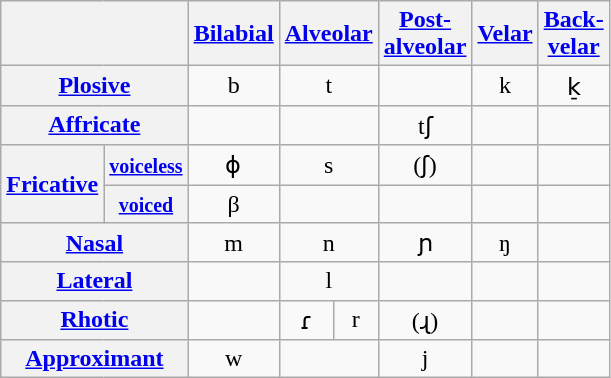<table class="wikitable" style="text-align:center">
<tr>
<th colspan="2"></th>
<th><a href='#'>Bilabial</a></th>
<th colspan="2"><a href='#'>Alveolar</a></th>
<th><a href='#'>Post-<br>alveolar</a></th>
<th><a href='#'>Velar</a></th>
<th><a href='#'>Back-<br>velar</a></th>
</tr>
<tr>
<th colspan="2"><a href='#'>Plosive</a></th>
<td>b</td>
<td colspan="2">t</td>
<td></td>
<td>k</td>
<td>k̠</td>
</tr>
<tr>
<th colspan="2"><a href='#'>Affricate</a></th>
<td></td>
<td colspan="2"></td>
<td>tʃ</td>
<td></td>
<td></td>
</tr>
<tr>
<th rowspan="2"><a href='#'>Fricative</a></th>
<th><small><a href='#'>voiceless</a></small></th>
<td>ɸ</td>
<td colspan="2">s</td>
<td>(ʃ)</td>
<td></td>
<td></td>
</tr>
<tr>
<th><small><a href='#'>voiced</a></small></th>
<td>β</td>
<td colspan="2"></td>
<td></td>
<td></td>
<td></td>
</tr>
<tr>
<th colspan="2"><a href='#'>Nasal</a></th>
<td>m</td>
<td colspan="2">n</td>
<td>ɲ</td>
<td>ŋ</td>
<td></td>
</tr>
<tr>
<th colspan="2"><a href='#'>Lateral</a></th>
<td></td>
<td colspan="2">l</td>
<td></td>
<td></td>
<td></td>
</tr>
<tr>
<th colspan="2"><a href='#'>Rhotic</a></th>
<td></td>
<td>ɾ</td>
<td>r</td>
<td>(ɻ)</td>
<td></td>
<td></td>
</tr>
<tr>
<th colspan="2"><a href='#'>Approximant</a></th>
<td>w</td>
<td colspan="2"></td>
<td>j</td>
<td></td>
<td></td>
</tr>
</table>
